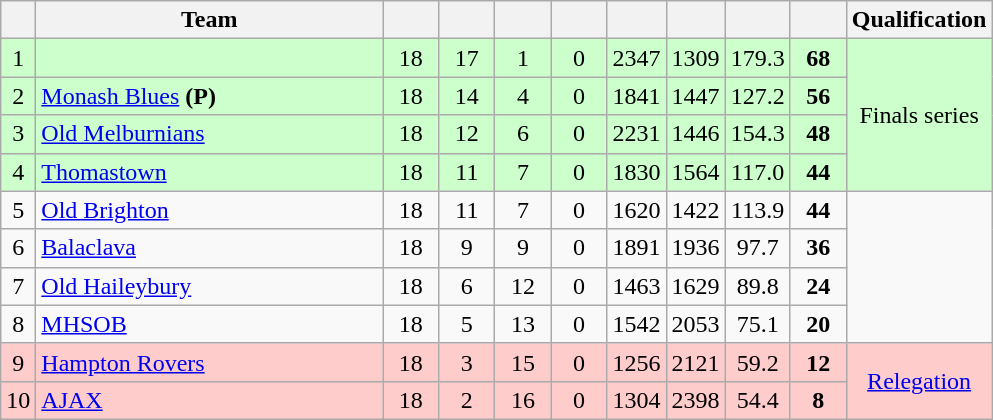<table class="wikitable" style="text-align:center; margin-bottom:0">
<tr>
<th style="width:10px"></th>
<th style="width:35%;">Team</th>
<th style="width:30px;"></th>
<th style="width:30px;"></th>
<th style="width:30px;"></th>
<th style="width:30px;"></th>
<th style="width:30px;"></th>
<th style="width:30px;"></th>
<th style="width:30px;"></th>
<th style="width:30px;"></th>
<th>Qualification</th>
</tr>
<tr style="background:#ccffcc;">
<td>1</td>
<td style="text-align:left;"></td>
<td>18</td>
<td>17</td>
<td>1</td>
<td>0</td>
<td>2347</td>
<td>1309</td>
<td>179.3</td>
<td><strong>68</strong></td>
<td rowspan=4>Finals series</td>
</tr>
<tr style="background:#ccffcc;">
<td>2</td>
<td style="text-align:left;"><a href='#'>Monash Blues</a> <strong>(P)</strong></td>
<td>18</td>
<td>14</td>
<td>4</td>
<td>0</td>
<td>1841</td>
<td>1447</td>
<td>127.2</td>
<td><strong>56</strong></td>
</tr>
<tr style="background:#ccffcc;">
<td>3</td>
<td style="text-align:left;"><a href='#'>Old Melburnians</a></td>
<td>18</td>
<td>12</td>
<td>6</td>
<td>0</td>
<td>2231</td>
<td>1446</td>
<td>154.3</td>
<td><strong>48</strong></td>
</tr>
<tr style="background:#ccffcc;">
<td>4</td>
<td style="text-align:left;"><a href='#'>Thomastown</a></td>
<td>18</td>
<td>11</td>
<td>7</td>
<td>0</td>
<td>1830</td>
<td>1564</td>
<td>117.0</td>
<td><strong>44</strong></td>
</tr>
<tr>
<td>5</td>
<td style="text-align:left;"><a href='#'>Old Brighton</a></td>
<td>18</td>
<td>11</td>
<td>7</td>
<td>0</td>
<td>1620</td>
<td>1422</td>
<td>113.9</td>
<td><strong>44</strong></td>
</tr>
<tr>
<td>6</td>
<td style="text-align:left;"><a href='#'>Balaclava</a></td>
<td>18</td>
<td>9</td>
<td>9</td>
<td>0</td>
<td>1891</td>
<td>1936</td>
<td>97.7</td>
<td><strong>36</strong></td>
</tr>
<tr>
<td>7</td>
<td style="text-align:left;"><a href='#'>Old Haileybury</a></td>
<td>18</td>
<td>6</td>
<td>12</td>
<td>0</td>
<td>1463</td>
<td>1629</td>
<td>89.8</td>
<td><strong>24</strong></td>
</tr>
<tr>
<td>8</td>
<td style="text-align:left;"><a href='#'>MHSOB</a></td>
<td>18</td>
<td>5</td>
<td>13</td>
<td>0</td>
<td>1542</td>
<td>2053</td>
<td>75.1</td>
<td><strong>20</strong></td>
</tr>
<tr style="background:#FFCCCC;">
<td>9</td>
<td style="text-align:left;"><a href='#'>Hampton Rovers</a></td>
<td>18</td>
<td>3</td>
<td>15</td>
<td>0</td>
<td>1256</td>
<td>2121</td>
<td>59.2</td>
<td><strong>12</strong></td>
<td rowspan=2><a href='#'>Relegation</a></td>
</tr>
<tr style="background:#FFCCCC;">
<td>10</td>
<td style="text-align:left;"><a href='#'>AJAX</a></td>
<td>18</td>
<td>2</td>
<td>16</td>
<td>0</td>
<td>1304</td>
<td>2398</td>
<td>54.4</td>
<td><strong>8</strong></td>
</tr>
</table>
